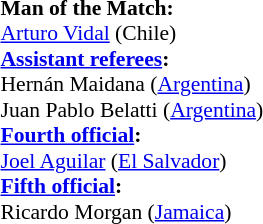<table style="width:50%; font-size:90%;">
<tr>
<td><br><strong>Man of the Match:</strong>
<br><a href='#'>Arturo Vidal</a> (Chile)<br><strong><a href='#'>Assistant referees</a>:</strong>
<br>Hernán Maidana (<a href='#'>Argentina</a>)
<br>Juan Pablo Belatti (<a href='#'>Argentina</a>)
<br><strong><a href='#'>Fourth official</a>:</strong>
<br><a href='#'>Joel Aguilar</a> (<a href='#'>El Salvador</a>)
<br><strong><a href='#'>Fifth official</a>:</strong>
<br>Ricardo Morgan (<a href='#'>Jamaica</a>)</td>
</tr>
</table>
